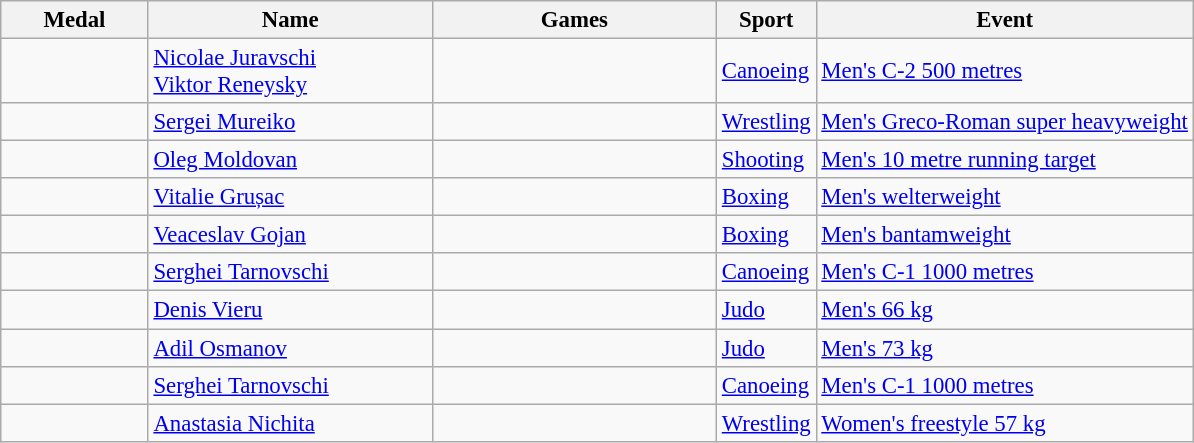<table class="wikitable sortable" style="font-size: 95%;">
<tr>
<th style="width:6em">Medal</th>
<th style="width:12em">Name</th>
<th style="width:12em">Games</th>
<th>Sport</th>
<th>Event</th>
</tr>
<tr>
<td></td>
<td><a href='#'>Nicolae Juravschi</a><br><a href='#'>Viktor Reneysky</a></td>
<td></td>
<td><a href='#'>Canoeing</a></td>
<td><a href='#'>Men's C-2 500 metres</a></td>
</tr>
<tr>
<td></td>
<td><a href='#'>Sergei Mureiko</a></td>
<td></td>
<td><a href='#'>Wrestling</a></td>
<td><a href='#'>Men's Greco-Roman super heavyweight</a></td>
</tr>
<tr>
<td></td>
<td><a href='#'>Oleg Moldovan</a></td>
<td></td>
<td><a href='#'>Shooting</a></td>
<td><a href='#'>Men's 10 metre running target</a></td>
</tr>
<tr>
<td></td>
<td><a href='#'>Vitalie Grușac</a></td>
<td></td>
<td><a href='#'>Boxing</a></td>
<td><a href='#'>Men's welterweight</a></td>
</tr>
<tr>
<td></td>
<td><a href='#'>Veaceslav Gojan</a></td>
<td></td>
<td><a href='#'>Boxing</a></td>
<td><a href='#'>Men's bantamweight</a></td>
</tr>
<tr>
<td></td>
<td><a href='#'>Serghei Tarnovschi</a></td>
<td></td>
<td><a href='#'>Canoeing</a></td>
<td><a href='#'>Men's C-1 1000 metres</a></td>
</tr>
<tr>
<td></td>
<td><a href='#'>Denis Vieru</a></td>
<td></td>
<td><a href='#'>Judo</a></td>
<td><a href='#'>Men's 66 kg</a></td>
</tr>
<tr>
<td></td>
<td><a href='#'>Adil Osmanov</a></td>
<td></td>
<td><a href='#'>Judo</a></td>
<td><a href='#'>Men's 73 kg</a></td>
</tr>
<tr>
<td></td>
<td><a href='#'>Serghei Tarnovschi</a></td>
<td></td>
<td><a href='#'>Canoeing</a></td>
<td><a href='#'>Men's C-1 1000 metres</a></td>
</tr>
<tr>
<td></td>
<td><a href='#'>Anastasia Nichita</a></td>
<td></td>
<td><a href='#'>Wrestling</a></td>
<td><a href='#'>Women's freestyle 57 kg</a></td>
</tr>
</table>
